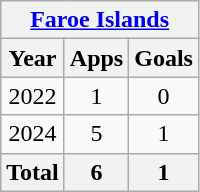<table class="wikitable" style="text-align:center">
<tr>
<th colspan=3><a href='#'>Faroe Islands</a></th>
</tr>
<tr>
<th>Year</th>
<th>Apps</th>
<th>Goals</th>
</tr>
<tr>
<td>2022</td>
<td>1</td>
<td>0</td>
</tr>
<tr>
<td>2024</td>
<td>5</td>
<td>1</td>
</tr>
<tr>
<th>Total</th>
<th>6</th>
<th>1</th>
</tr>
</table>
